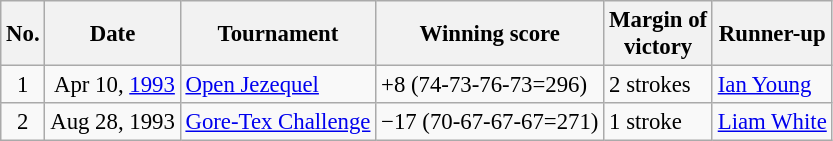<table class="wikitable" style="font-size:95%;">
<tr>
<th>No.</th>
<th>Date</th>
<th>Tournament</th>
<th>Winning score</th>
<th>Margin of<br>victory</th>
<th>Runner-up</th>
</tr>
<tr>
<td align=center>1</td>
<td align=right>Apr 10, <a href='#'>1993</a></td>
<td><a href='#'>Open Jezequel</a></td>
<td>+8 (74-73-76-73=296)</td>
<td>2 strokes</td>
<td> <a href='#'>Ian Young</a></td>
</tr>
<tr>
<td align=center>2</td>
<td align=right>Aug 28, 1993</td>
<td><a href='#'>Gore-Tex Challenge</a></td>
<td>−17 (70-67-67-67=271)</td>
<td>1 stroke</td>
<td> <a href='#'>Liam White</a></td>
</tr>
</table>
